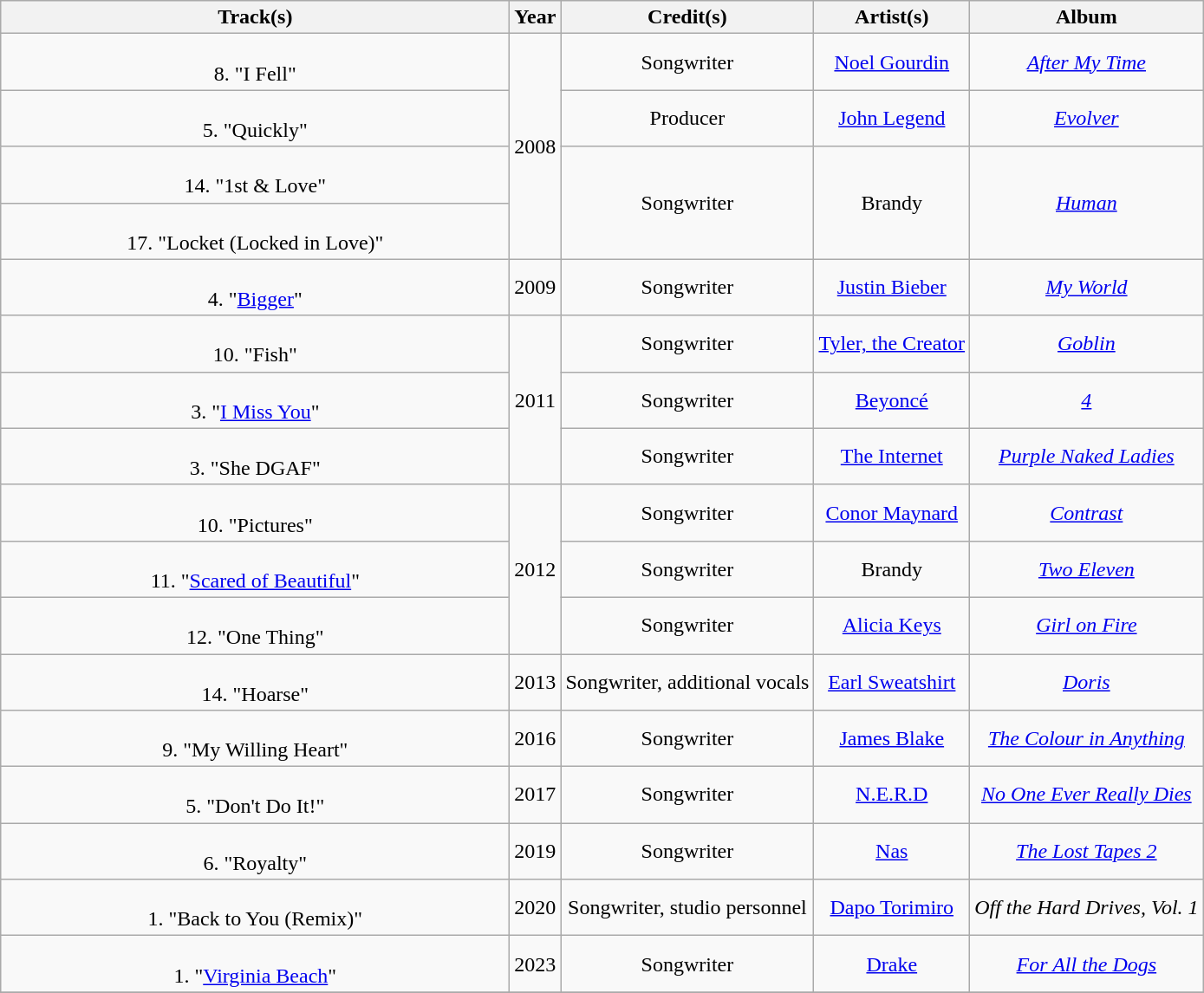<table class="wikitable plainrowheaders" style="text-align:center;">
<tr>
<th scope="col" style="width:24em;">Track(s)</th>
<th scope="col" style="width:1em;">Year</th>
<th scope="col">Credit(s)</th>
<th scope="col">Artist(s)</th>
<th scope="col">Album</th>
</tr>
<tr>
<td><br>8. "I Fell"</td>
<td rowspan="4">2008</td>
<td>Songwriter</td>
<td><a href='#'>Noel Gourdin</a></td>
<td><em><a href='#'>After My Time</a></em></td>
</tr>
<tr>
<td><br>5. "Quickly"<br></td>
<td>Producer </td>
<td><a href='#'>John Legend</a></td>
<td><em><a href='#'>Evolver</a></em></td>
</tr>
<tr>
<td><br>14. "1st & Love"</td>
<td rowspan="2">Songwriter</td>
<td rowspan="2">Brandy</td>
<td rowspan="2"><em><a href='#'>Human</a></em></td>
</tr>
<tr>
<td><br>17. "Locket (Locked in Love)"</td>
</tr>
<tr>
<td><br>4. "<a href='#'>Bigger</a>"</td>
<td>2009</td>
<td>Songwriter</td>
<td><a href='#'>Justin Bieber</a></td>
<td><em><a href='#'>My World</a></em></td>
</tr>
<tr>
<td><br>10. "Fish"</td>
<td rowspan="3">2011</td>
<td>Songwriter</td>
<td><a href='#'>Tyler, the Creator</a></td>
<td><em><a href='#'>Goblin</a></em></td>
</tr>
<tr>
<td><br>3. "<a href='#'>I Miss You</a>"</td>
<td>Songwriter</td>
<td><a href='#'>Beyoncé</a></td>
<td><em><a href='#'>4</a></em></td>
</tr>
<tr>
<td><br>3. "She DGAF"</td>
<td>Songwriter</td>
<td><a href='#'>The Internet</a></td>
<td><em><a href='#'>Purple Naked Ladies</a></em></td>
</tr>
<tr>
<td><br>10. "Pictures"</td>
<td rowspan="3">2012</td>
<td>Songwriter</td>
<td><a href='#'>Conor Maynard</a></td>
<td><em><a href='#'>Contrast</a></em></td>
</tr>
<tr>
<td><br>11. "<a href='#'>Scared of Beautiful</a>"</td>
<td>Songwriter</td>
<td>Brandy</td>
<td><em><a href='#'>Two Eleven</a></em></td>
</tr>
<tr>
<td><br>12. "One Thing"</td>
<td>Songwriter</td>
<td><a href='#'>Alicia Keys</a></td>
<td><em><a href='#'>Girl on Fire</a></em></td>
</tr>
<tr>
<td><br>14. "Hoarse"</td>
<td>2013</td>
<td>Songwriter, additional vocals</td>
<td><a href='#'>Earl Sweatshirt</a></td>
<td><em><a href='#'>Doris</a></em></td>
</tr>
<tr>
<td><br>9. "My Willing Heart"</td>
<td>2016</td>
<td>Songwriter</td>
<td><a href='#'>James Blake</a></td>
<td><em><a href='#'>The Colour in Anything</a></em></td>
</tr>
<tr>
<td><br>5. "Don't Do It!" <br></td>
<td>2017</td>
<td>Songwriter</td>
<td><a href='#'>N.E.R.D</a></td>
<td><em><a href='#'>No One Ever Really Dies</a></em></td>
</tr>
<tr>
<td><br>6. "Royalty"<br></td>
<td>2019</td>
<td>Songwriter</td>
<td><a href='#'>Nas</a></td>
<td><em><a href='#'>The Lost Tapes 2</a></em></td>
</tr>
<tr>
<td><br>1. "Back to You (Remix)"</td>
<td>2020</td>
<td>Songwriter, studio personnel</td>
<td><a href='#'>Dapo Torimiro</a></td>
<td><em>Off the Hard Drives, Vol. 1</em></td>
</tr>
<tr>
<td><br>1. "<a href='#'>Virginia Beach</a>"</td>
<td>2023</td>
<td>Songwriter</td>
<td><a href='#'>Drake</a></td>
<td><em><a href='#'>For All the Dogs</a></em></td>
</tr>
<tr>
</tr>
</table>
